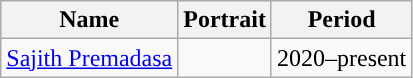<table class="wikitable">
<tr>
<th style="background-color:">Name</th>
<th style="background-color:">Portrait</th>
<th style="background-color:">Period</th>
</tr>
<tr>
<td><a href='#'>Sajith Premadasa</a></td>
<td></td>
<td>2020–present</td>
</tr>
</table>
